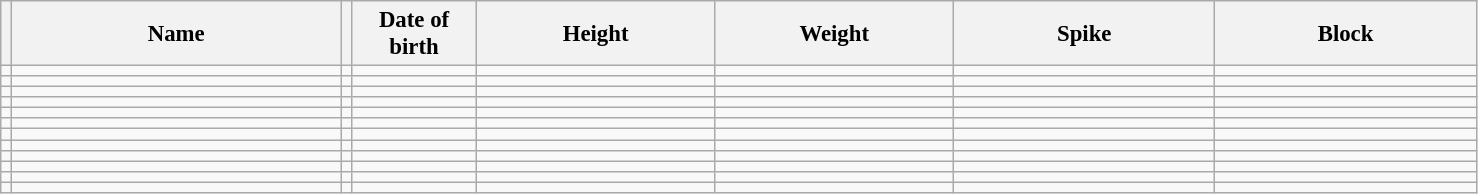<table class="wikitable sortable" style="font-size:95%; text-align:center;">
<tr>
<th></th>
<th style="width:14em">Name</th>
<th></th>
<th style="width:5em">Date of birth</th>
<th style="width:10em">Height</th>
<th style="width:10em">Weight</th>
<th style="width:11em">Spike</th>
<th style="width:11em">Block</th>
</tr>
<tr>
<td></td>
<td align=left></td>
<td></td>
<td align=right></td>
<td></td>
<td></td>
<td></td>
<td></td>
</tr>
<tr>
<td></td>
<td align=left></td>
<td></td>
<td align=right></td>
<td></td>
<td></td>
<td></td>
<td></td>
</tr>
<tr>
<td></td>
<td align=left></td>
<td></td>
<td align=right></td>
<td></td>
<td></td>
<td></td>
<td></td>
</tr>
<tr>
<td></td>
<td align=left> </td>
<td></td>
<td align=right></td>
<td></td>
<td></td>
<td></td>
<td></td>
</tr>
<tr>
<td></td>
<td align=left></td>
<td></td>
<td align=right></td>
<td></td>
<td></td>
<td></td>
<td></td>
</tr>
<tr>
<td></td>
<td align=left></td>
<td></td>
<td align=right></td>
<td></td>
<td></td>
<td></td>
<td></td>
</tr>
<tr>
<td></td>
<td align=left></td>
<td></td>
<td align=right></td>
<td></td>
<td></td>
<td></td>
<td></td>
</tr>
<tr>
<td></td>
<td align=left></td>
<td></td>
<td align=right></td>
<td></td>
<td></td>
<td></td>
<td></td>
</tr>
<tr>
<td></td>
<td align=left></td>
<td></td>
<td align=right></td>
<td></td>
<td></td>
<td></td>
<td></td>
</tr>
<tr>
<td></td>
<td align=left></td>
<td></td>
<td align=right></td>
<td></td>
<td></td>
<td></td>
<td></td>
</tr>
<tr>
<td></td>
<td align=left></td>
<td></td>
<td align=right></td>
<td></td>
<td></td>
<td></td>
<td></td>
</tr>
<tr>
<td></td>
<td align=left></td>
<td></td>
<td align=right></td>
<td></td>
<td></td>
<td></td>
<td></td>
</tr>
</table>
